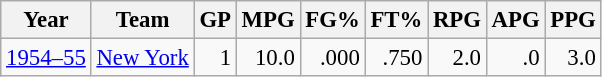<table class="wikitable sortable" style="font-size:95%; text-align:right;">
<tr>
<th>Year</th>
<th>Team</th>
<th>GP</th>
<th>MPG</th>
<th>FG%</th>
<th>FT%</th>
<th>RPG</th>
<th>APG</th>
<th>PPG</th>
</tr>
<tr>
<td style="text-align:left;"><a href='#'>1954–55</a></td>
<td style="text-align:left;"><a href='#'>New York</a></td>
<td>1</td>
<td>10.0</td>
<td>.000</td>
<td>.750</td>
<td>2.0</td>
<td>.0</td>
<td>3.0</td>
</tr>
</table>
